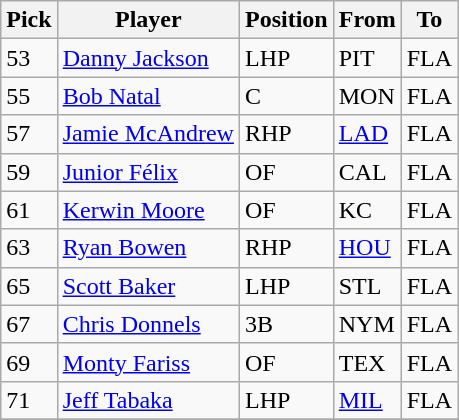<table class="wikitable">
<tr>
<th>Pick</th>
<th>Player</th>
<th>Position</th>
<th>From</th>
<th>To</th>
</tr>
<tr>
<td>53</td>
<td><a href='#'>Danny Jackson</a></td>
<td>LHP</td>
<td>PIT</td>
<td>FLA</td>
</tr>
<tr>
<td>55</td>
<td><a href='#'>Bob Natal</a></td>
<td>C</td>
<td>MON</td>
<td>FLA</td>
</tr>
<tr>
<td>57</td>
<td><a href='#'>Jamie McAndrew</a></td>
<td>RHP</td>
<td><a href='#'>LAD</a></td>
<td>FLA</td>
</tr>
<tr>
<td>59</td>
<td><a href='#'>Junior Félix</a></td>
<td>OF</td>
<td>CAL</td>
<td>FLA</td>
</tr>
<tr>
<td>61</td>
<td><a href='#'>Kerwin Moore</a></td>
<td>OF</td>
<td>KC</td>
<td>FLA</td>
</tr>
<tr>
<td>63</td>
<td><a href='#'>Ryan Bowen</a></td>
<td>RHP</td>
<td><a href='#'>HOU</a></td>
<td>FLA</td>
</tr>
<tr>
<td>65</td>
<td><a href='#'>Scott Baker</a></td>
<td>LHP</td>
<td>STL</td>
<td>FLA</td>
</tr>
<tr>
<td>67</td>
<td><a href='#'>Chris Donnels</a></td>
<td>3B</td>
<td>NYM</td>
<td>FLA</td>
</tr>
<tr>
<td>69</td>
<td><a href='#'>Monty Fariss</a></td>
<td>OF</td>
<td>TEX</td>
<td>FLA</td>
</tr>
<tr>
<td>71</td>
<td><a href='#'>Jeff Tabaka</a></td>
<td>LHP</td>
<td><a href='#'>MIL</a></td>
<td>FLA</td>
</tr>
<tr>
</tr>
</table>
